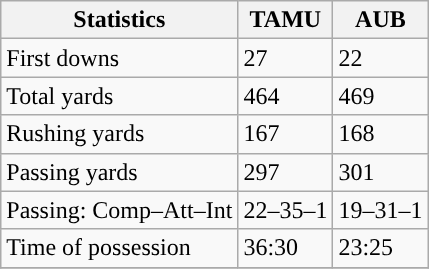<table class="wikitable" style="float: left;">
<tr>
<th>Statistics</th>
<th>TAMU</th>
<th>AUB</th>
</tr>
<tr>
<td>First downs</td>
<td>27</td>
<td>22</td>
</tr>
<tr>
<td>Total yards</td>
<td>464</td>
<td>469</td>
</tr>
<tr>
<td>Rushing yards</td>
<td>167</td>
<td>168</td>
</tr>
<tr>
<td>Passing yards</td>
<td>297</td>
<td>301</td>
</tr>
<tr>
<td>Passing: Comp–Att–Int</td>
<td>22–35–1</td>
<td>19–31–1</td>
</tr>
<tr>
<td>Time of possession</td>
<td>36:30</td>
<td>23:25</td>
</tr>
<tr>
</tr>
</table>
